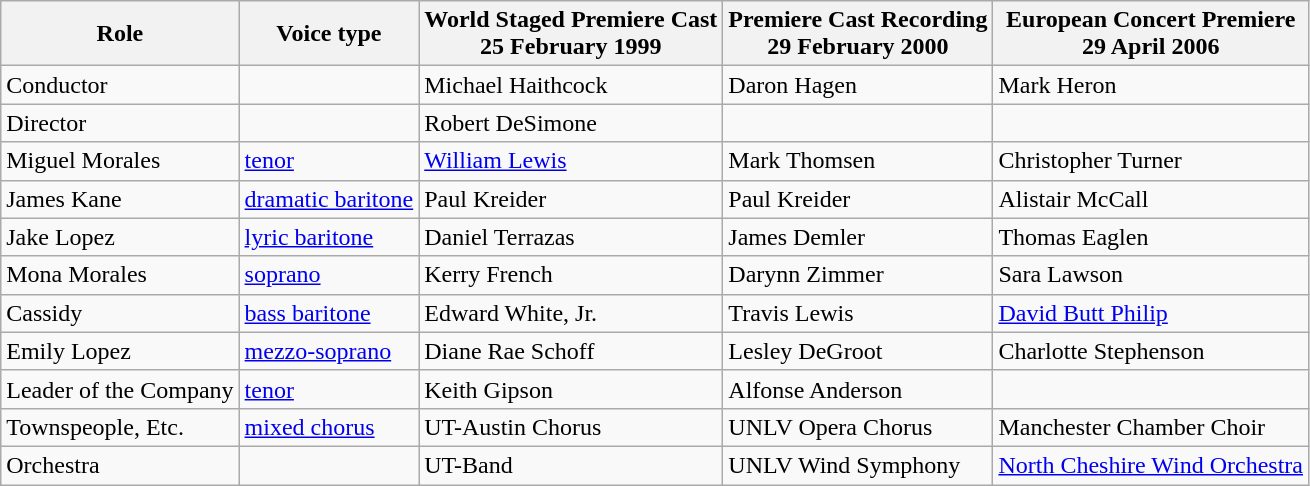<table class="wikitable">
<tr>
<th>Role</th>
<th>Voice type</th>
<th>World Staged Premiere Cast<br>25 February 1999</th>
<th>Premiere Cast Recording<br>29 February 2000</th>
<th>European Concert Premiere<br>29 April 2006</th>
</tr>
<tr>
<td>Conductor</td>
<td></td>
<td>Michael Haithcock</td>
<td>Daron Hagen</td>
<td>Mark Heron</td>
</tr>
<tr>
<td>Director</td>
<td></td>
<td>Robert DeSimone</td>
<td></td>
<td></td>
</tr>
<tr>
<td>Miguel Morales</td>
<td><a href='#'>tenor</a></td>
<td><a href='#'>William Lewis</a></td>
<td>Mark Thomsen</td>
<td>Christopher Turner</td>
</tr>
<tr>
<td>James Kane</td>
<td><a href='#'>dramatic baritone</a></td>
<td>Paul Kreider</td>
<td>Paul Kreider</td>
<td>Alistair McCall</td>
</tr>
<tr>
<td>Jake Lopez</td>
<td><a href='#'>lyric baritone</a></td>
<td>Daniel Terrazas</td>
<td>James Demler</td>
<td>Thomas Eaglen</td>
</tr>
<tr>
<td>Mona Morales</td>
<td><a href='#'>soprano</a></td>
<td>Kerry French</td>
<td>Darynn Zimmer</td>
<td>Sara Lawson</td>
</tr>
<tr>
<td>Cassidy</td>
<td><a href='#'>bass baritone</a></td>
<td>Edward White, Jr.</td>
<td>Travis Lewis</td>
<td><a href='#'>David Butt Philip</a></td>
</tr>
<tr>
<td>Emily Lopez</td>
<td><a href='#'>mezzo-soprano</a></td>
<td>Diane Rae Schoff</td>
<td>Lesley DeGroot</td>
<td>Charlotte Stephenson</td>
</tr>
<tr>
<td>Leader of the Company</td>
<td><a href='#'>tenor</a></td>
<td>Keith Gipson</td>
<td>Alfonse Anderson</td>
</tr>
<tr>
<td>Townspeople, Etc.</td>
<td><a href='#'>mixed chorus</a></td>
<td>UT-Austin Chorus</td>
<td>UNLV Opera Chorus</td>
<td>Manchester Chamber Choir</td>
</tr>
<tr>
<td>Orchestra</td>
<td></td>
<td>UT-Band</td>
<td>UNLV Wind Symphony</td>
<td><a href='#'>North Cheshire Wind Orchestra</a></td>
</tr>
</table>
